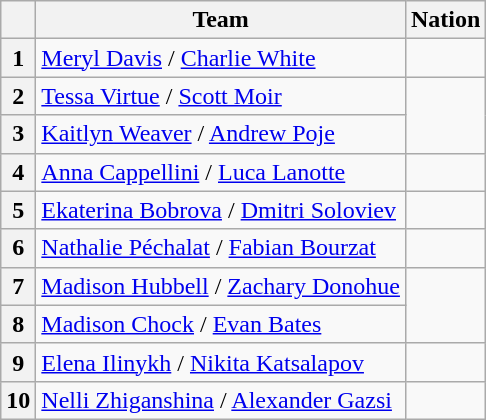<table class="wikitable sortable" style="text-align: left">
<tr>
<th scope="col"></th>
<th scope="col">Team</th>
<th scope="col">Nation</th>
</tr>
<tr>
<th scope="row">1</th>
<td><a href='#'>Meryl Davis</a> / <a href='#'>Charlie White</a></td>
<td></td>
</tr>
<tr>
<th scope="row">2</th>
<td><a href='#'>Tessa Virtue</a> / <a href='#'>Scott Moir</a></td>
<td rowspan="2"></td>
</tr>
<tr>
<th scope="row">3</th>
<td><a href='#'>Kaitlyn Weaver</a> / <a href='#'>Andrew Poje</a></td>
</tr>
<tr>
<th scope="row">4</th>
<td><a href='#'>Anna Cappellini</a> / <a href='#'>Luca Lanotte</a></td>
<td></td>
</tr>
<tr>
<th scope="row">5</th>
<td><a href='#'>Ekaterina Bobrova</a> / <a href='#'>Dmitri Soloviev</a></td>
<td></td>
</tr>
<tr>
<th scope="row">6</th>
<td><a href='#'>Nathalie Péchalat</a> / <a href='#'>Fabian Bourzat</a></td>
<td></td>
</tr>
<tr>
<th scope="row">7</th>
<td><a href='#'>Madison Hubbell</a> / <a href='#'>Zachary Donohue</a></td>
<td rowspan="2"></td>
</tr>
<tr>
<th scope="row">8</th>
<td><a href='#'>Madison Chock</a> / <a href='#'>Evan Bates</a></td>
</tr>
<tr>
<th scope="row">9</th>
<td><a href='#'>Elena Ilinykh</a> / <a href='#'>Nikita Katsalapov</a></td>
<td></td>
</tr>
<tr>
<th scope="row">10</th>
<td><a href='#'>Nelli Zhiganshina</a> / <a href='#'>Alexander Gazsi</a></td>
<td></td>
</tr>
</table>
